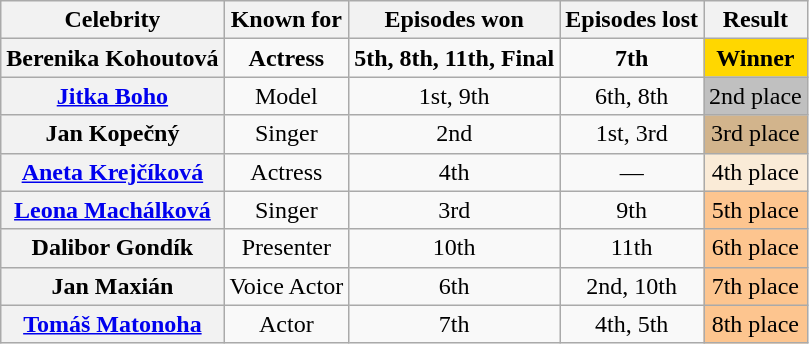<table class="wikitable" style="text-align:center;">
<tr>
<th>Celebrity</th>
<th>Known for</th>
<th>Episodes won</th>
<th>Episodes lost</th>
<th>Result</th>
</tr>
<tr>
<th>Berenika Kohoutová</th>
<td><strong>Actress</strong></td>
<td><strong>5th, 8th, 11th, Final</strong></td>
<td><strong>7th</strong></td>
<td style="background:gold;"><strong>Winner</strong></td>
</tr>
<tr>
<th><a href='#'>Jitka Boho</a></th>
<td>Model</td>
<td>1st, 9th</td>
<td>6th, 8th</td>
<td style="background:silver;">2nd place</td>
</tr>
<tr>
<th>Jan Kopečný</th>
<td>Singer</td>
<td>2nd</td>
<td>1st, 3rd</td>
<td bgcolor=tan>3rd place</td>
</tr>
<tr>
<th><a href='#'>Aneta Krejčíková</a></th>
<td>Actress</td>
<td>4th</td>
<td>—</td>
<td style="background:antiquewhite;">4th place</td>
</tr>
<tr>
<th><a href='#'>Leona Machálková</a></th>
<td>Singer</td>
<td>3rd</td>
<td>9th</td>
<td style="background:#fdc58f;">5th place</td>
</tr>
<tr>
<th>Dalibor Gondík</th>
<td>Presenter</td>
<td>10th</td>
<td>11th</td>
<td style="background:#fdc58f;">6th place</td>
</tr>
<tr>
<th>Jan Maxián</th>
<td>Voice Actor</td>
<td>6th</td>
<td>2nd, 10th</td>
<td style="background:#fdc58f;">7th place</td>
</tr>
<tr>
<th><a href='#'>Tomáš Matonoha</a></th>
<td>Actor</td>
<td>7th</td>
<td>4th, 5th</td>
<td style="background:#fdc58f;">8th place</td>
</tr>
</table>
